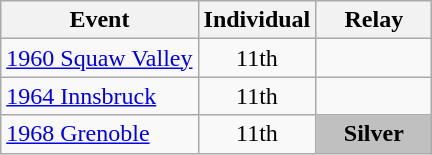<table class="wikitable" style="text-align: center;">
<tr ">
<th>Event</th>
<th style="width:70px;">Individual</th>
<th style="width:70px;">Relay</th>
</tr>
<tr>
<td align=left> <a href='#'>1960 Squaw Valley</a></td>
<td>11th</td>
<td></td>
</tr>
<tr>
<td align=left> <a href='#'>1964 Innsbruck</a></td>
<td>11th</td>
<td></td>
</tr>
<tr>
<td align=left> <a href='#'>1968 Grenoble</a></td>
<td>11th</td>
<td style="background:silver;"><strong>Silver</strong></td>
</tr>
</table>
